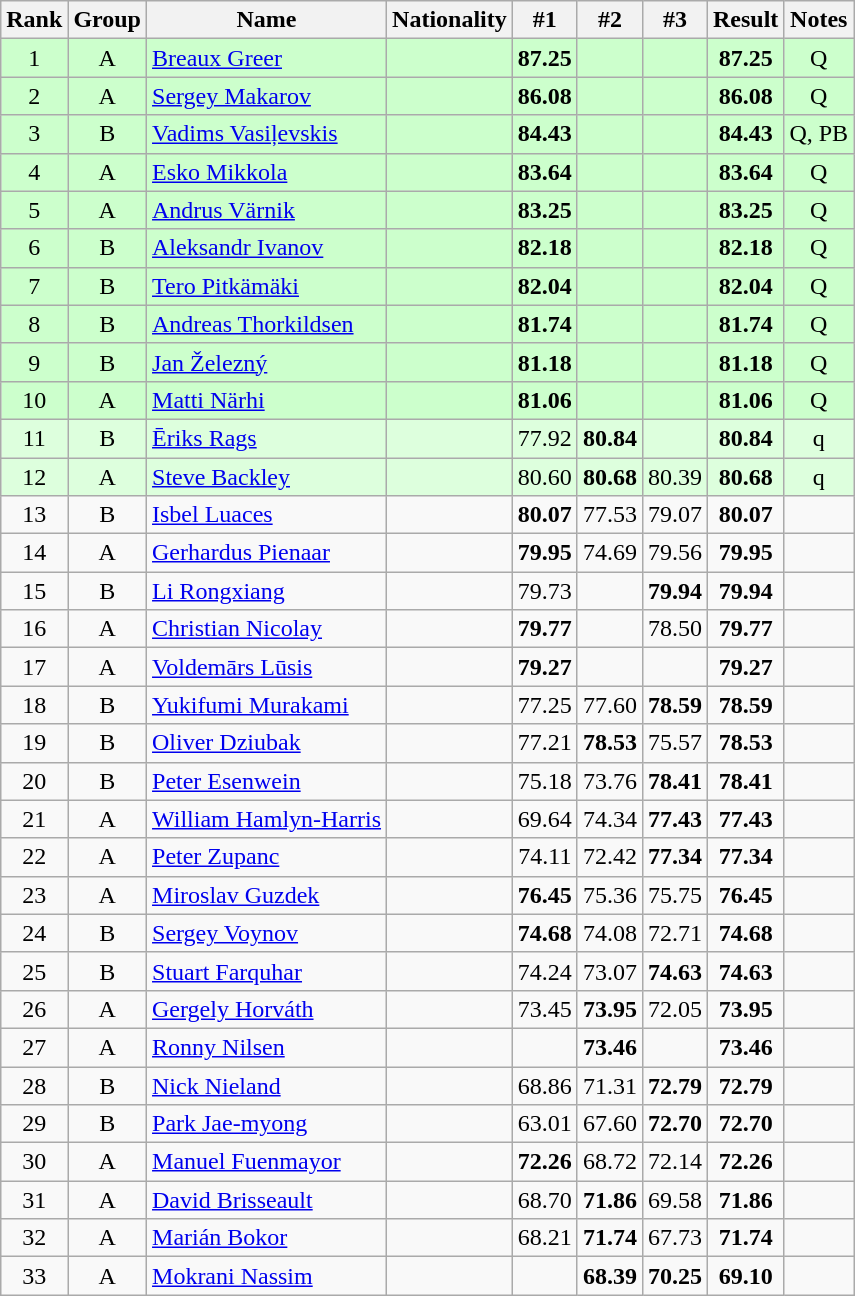<table class="wikitable sortable" style="text-align:center">
<tr>
<th>Rank</th>
<th>Group</th>
<th>Name</th>
<th>Nationality</th>
<th>#1</th>
<th>#2</th>
<th>#3</th>
<th>Result</th>
<th>Notes</th>
</tr>
<tr bgcolor=ccffcc>
<td>1</td>
<td>A</td>
<td align=left><a href='#'>Breaux Greer</a></td>
<td align=left></td>
<td><strong>87.25 </strong></td>
<td></td>
<td></td>
<td><strong>87.25 </strong></td>
<td>Q</td>
</tr>
<tr bgcolor=ccffcc>
<td>2</td>
<td>A</td>
<td align=left><a href='#'>Sergey Makarov</a></td>
<td align=left></td>
<td><strong>86.08 </strong></td>
<td></td>
<td></td>
<td><strong>86.08  </strong></td>
<td>Q</td>
</tr>
<tr bgcolor=ccffcc>
<td>3</td>
<td>B</td>
<td align=left><a href='#'>Vadims Vasiļevskis</a></td>
<td align=left></td>
<td><strong>84.43</strong></td>
<td></td>
<td></td>
<td><strong>84.43 </strong></td>
<td>Q, PB</td>
</tr>
<tr bgcolor=ccffcc>
<td>4</td>
<td>A</td>
<td align=left><a href='#'>Esko Mikkola</a></td>
<td align=left></td>
<td><strong>83.64 </strong></td>
<td></td>
<td></td>
<td><strong>83.64 </strong></td>
<td>Q</td>
</tr>
<tr bgcolor=ccffcc>
<td>5</td>
<td>A</td>
<td align=left><a href='#'>Andrus Värnik</a></td>
<td align=left></td>
<td><strong>83.25 </strong></td>
<td></td>
<td></td>
<td><strong>83.25 </strong></td>
<td>Q</td>
</tr>
<tr bgcolor=ccffcc>
<td>6</td>
<td>B</td>
<td align=left><a href='#'>Aleksandr Ivanov</a></td>
<td align=left></td>
<td><strong>82.18</strong></td>
<td></td>
<td></td>
<td><strong>82.18 </strong></td>
<td>Q</td>
</tr>
<tr bgcolor=ccffcc>
<td>7</td>
<td>B</td>
<td align=left><a href='#'>Tero Pitkämäki</a></td>
<td align=left></td>
<td><strong>82.04</strong></td>
<td></td>
<td></td>
<td><strong>82.04 </strong></td>
<td>Q</td>
</tr>
<tr bgcolor=ccffcc>
<td>8</td>
<td>B</td>
<td align=left><a href='#'>Andreas Thorkildsen</a></td>
<td align=left></td>
<td><strong>81.74</strong></td>
<td></td>
<td></td>
<td><strong>81.74 </strong></td>
<td>Q</td>
</tr>
<tr bgcolor=ccffcc>
<td>9</td>
<td>B</td>
<td align=left><a href='#'>Jan Železný</a></td>
<td align=left></td>
<td><strong>81.18</strong></td>
<td></td>
<td></td>
<td><strong>81.18 </strong></td>
<td>Q</td>
</tr>
<tr bgcolor=ccffcc>
<td>10</td>
<td>A</td>
<td align=left><a href='#'>Matti Närhi</a></td>
<td align=left></td>
<td><strong>81.06 </strong></td>
<td></td>
<td></td>
<td><strong>81.06 </strong></td>
<td>Q</td>
</tr>
<tr bgcolor=ddffdd>
<td>11</td>
<td>B</td>
<td align=left><a href='#'>Ēriks Rags</a></td>
<td align=left></td>
<td>77.92</td>
<td><strong>80.84 </strong></td>
<td></td>
<td><strong>80.84 </strong></td>
<td>q</td>
</tr>
<tr bgcolor=ddffdd>
<td>12</td>
<td>A</td>
<td align=left><a href='#'>Steve Backley</a></td>
<td align=left></td>
<td>80.60</td>
<td><strong>80.68 </strong></td>
<td>80.39</td>
<td><strong>80.68 </strong></td>
<td>q</td>
</tr>
<tr>
<td>13</td>
<td>B</td>
<td align=left><a href='#'>Isbel Luaces</a></td>
<td align=left></td>
<td><strong>80.07 </strong></td>
<td>77.53</td>
<td>79.07</td>
<td><strong>80.07  </strong></td>
<td></td>
</tr>
<tr>
<td>14</td>
<td>A</td>
<td align=left><a href='#'>Gerhardus Pienaar</a></td>
<td align=left></td>
<td><strong>79.95 </strong></td>
<td>74.69</td>
<td>79.56</td>
<td><strong>79.95 </strong></td>
<td></td>
</tr>
<tr>
<td>15</td>
<td>B</td>
<td align=left><a href='#'>Li Rongxiang</a></td>
<td align=left></td>
<td>79.73</td>
<td></td>
<td><strong>79.94 </strong></td>
<td><strong>79.94 </strong></td>
<td></td>
</tr>
<tr>
<td>16</td>
<td>A</td>
<td align=left><a href='#'>Christian Nicolay</a></td>
<td align=left></td>
<td><strong>79.77 </strong></td>
<td></td>
<td>78.50</td>
<td><strong>79.77 </strong></td>
<td></td>
</tr>
<tr>
<td>17</td>
<td>A</td>
<td align=left><a href='#'>Voldemārs Lūsis</a></td>
<td align=left></td>
<td><strong>79.27 </strong></td>
<td></td>
<td></td>
<td><strong>79.27 </strong></td>
<td></td>
</tr>
<tr>
<td>18</td>
<td>B</td>
<td align=left><a href='#'>Yukifumi Murakami</a></td>
<td align=left></td>
<td>77.25</td>
<td>77.60</td>
<td><strong>78.59 </strong></td>
<td><strong>78.59 </strong></td>
<td></td>
</tr>
<tr>
<td>19</td>
<td>B</td>
<td align=left><a href='#'>Oliver Dziubak</a></td>
<td align=left></td>
<td>77.21</td>
<td><strong>78.53 </strong></td>
<td>75.57</td>
<td><strong>78.53 </strong></td>
<td></td>
</tr>
<tr>
<td>20</td>
<td>B</td>
<td align=left><a href='#'>Peter Esenwein</a></td>
<td align=left></td>
<td>75.18</td>
<td>73.76</td>
<td><strong>78.41 </strong></td>
<td><strong>78.41 </strong></td>
<td></td>
</tr>
<tr>
<td>21</td>
<td>A</td>
<td align=left><a href='#'>William Hamlyn-Harris</a></td>
<td align=left></td>
<td>69.64</td>
<td>74.34</td>
<td><strong>77.43 </strong></td>
<td><strong>77.43 </strong></td>
<td></td>
</tr>
<tr>
<td>22</td>
<td>A</td>
<td align=left><a href='#'>Peter Zupanc</a></td>
<td align=left></td>
<td>74.11</td>
<td>72.42</td>
<td><strong>77.34 </strong></td>
<td><strong>77.34 </strong></td>
<td></td>
</tr>
<tr>
<td>23</td>
<td>A</td>
<td align=left><a href='#'>Miroslav Guzdek</a></td>
<td align=left></td>
<td><strong>76.45 </strong></td>
<td>75.36</td>
<td>75.75</td>
<td><strong>76.45 </strong></td>
<td></td>
</tr>
<tr>
<td>24</td>
<td>B</td>
<td align=left><a href='#'>Sergey Voynov</a></td>
<td align=left></td>
<td><strong>74.68 </strong></td>
<td>74.08</td>
<td>72.71</td>
<td><strong>74.68 </strong></td>
<td></td>
</tr>
<tr>
<td>25</td>
<td>B</td>
<td align=left><a href='#'>Stuart Farquhar</a></td>
<td align=left></td>
<td>74.24</td>
<td>73.07</td>
<td><strong>74.63 </strong></td>
<td><strong>74.63 </strong></td>
<td></td>
</tr>
<tr>
<td>26</td>
<td>A</td>
<td align=left><a href='#'>Gergely Horváth</a></td>
<td align=left></td>
<td>73.45</td>
<td><strong>73.95 </strong></td>
<td>72.05</td>
<td><strong>73.95 </strong></td>
<td></td>
</tr>
<tr>
<td>27</td>
<td>A</td>
<td align=left><a href='#'>Ronny Nilsen</a></td>
<td align=left></td>
<td></td>
<td><strong>73.46 </strong></td>
<td></td>
<td><strong>73.46 </strong></td>
<td></td>
</tr>
<tr>
<td>28</td>
<td>B</td>
<td align=left><a href='#'>Nick Nieland</a></td>
<td align=left></td>
<td>68.86</td>
<td>71.31</td>
<td><strong>72.79 </strong></td>
<td><strong>72.79 </strong></td>
<td></td>
</tr>
<tr>
<td>29</td>
<td>B</td>
<td align=left><a href='#'>Park Jae-myong</a></td>
<td align=left></td>
<td>63.01</td>
<td>67.60</td>
<td><strong>72.70 </strong></td>
<td><strong>72.70 </strong></td>
<td></td>
</tr>
<tr>
<td>30</td>
<td>A</td>
<td align=left><a href='#'>Manuel Fuenmayor</a></td>
<td align=left></td>
<td><strong>72.26 </strong></td>
<td>68.72</td>
<td>72.14</td>
<td><strong>72.26 </strong></td>
<td></td>
</tr>
<tr>
<td>31</td>
<td>A</td>
<td align=left><a href='#'>David Brisseault</a></td>
<td align=left></td>
<td>68.70</td>
<td><strong>71.86 </strong></td>
<td>69.58</td>
<td><strong>71.86 </strong></td>
<td></td>
</tr>
<tr>
<td>32</td>
<td>A</td>
<td align=left><a href='#'>Marián Bokor</a></td>
<td align=left></td>
<td>68.21</td>
<td><strong>71.74 </strong></td>
<td>67.73</td>
<td><strong>71.74 </strong></td>
<td></td>
</tr>
<tr>
<td>33</td>
<td>A</td>
<td align=left><a href='#'>Mokrani Nassim </a></td>
<td align=left></td>
<td></td>
<td><strong>68.39</strong></td>
<td><strong>70.25</strong></td>
<td><strong>69.10</strong></td>
<td></td>
</tr>
</table>
